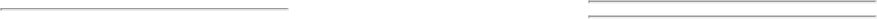<table>
<tr>
<td style="width:12em"><hr></td>
<td style="width:12em"></td>
<td style="width:12em"><hr><hr></td>
</tr>
</table>
